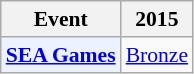<table class="wikitable" style="font-size: 90%; text-align:center">
<tr>
<th>Event</th>
<th>2015</th>
</tr>
<tr>
<td bgcolor="#ECF2FF"; align="left"><strong><a href='#'>SEA Games</a></strong></td>
<td> <a href='#'>Bronze</a></td>
</tr>
</table>
